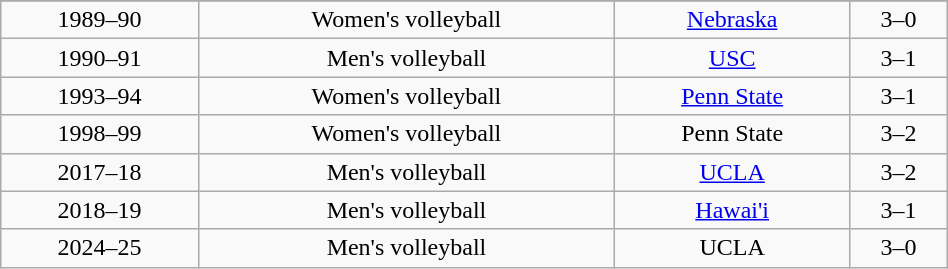<table class="wikitable" width="50%">
<tr align="center">
</tr>
<tr align="center" bgcolor="">
<td>1989–90</td>
<td>Women's volleyball</td>
<td><a href='#'>Nebraska</a></td>
<td>3–0</td>
</tr>
<tr align="center" bgcolor="">
<td>1990–91</td>
<td>Men's volleyball</td>
<td><a href='#'>USC</a></td>
<td>3–1</td>
</tr>
<tr align="center" bgcolor="">
<td>1993–94</td>
<td>Women's volleyball</td>
<td><a href='#'>Penn State</a></td>
<td>3–1</td>
</tr>
<tr align="center" bgcolor="">
<td>1998–99</td>
<td>Women's volleyball</td>
<td>Penn State</td>
<td>3–2</td>
</tr>
<tr align="center" bgcolor="">
<td>2017–18</td>
<td>Men's volleyball</td>
<td><a href='#'>UCLA</a></td>
<td>3–2</td>
</tr>
<tr align="center" bgcolor="">
<td>2018–19</td>
<td>Men's volleyball</td>
<td><a href='#'>Hawai'i</a></td>
<td>3–1</td>
</tr>
<tr align="center" bgcolor="">
<td>2024–25</td>
<td>Men's volleyball</td>
<td>UCLA</td>
<td>3–0</td>
</tr>
</table>
